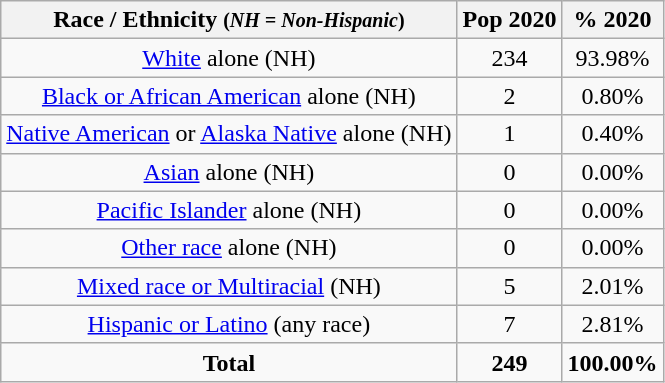<table class="wikitable" style="text-align:center;">
<tr>
<th>Race / Ethnicity <small>(<em>NH = Non-Hispanic</em>)</small></th>
<th>Pop 2020</th>
<th>% 2020</th>
</tr>
<tr>
<td><a href='#'>White</a> alone (NH)</td>
<td>234</td>
<td>93.98%</td>
</tr>
<tr>
<td><a href='#'>Black or African American</a> alone (NH)</td>
<td>2</td>
<td>0.80%</td>
</tr>
<tr>
<td><a href='#'>Native American</a> or <a href='#'>Alaska Native</a> alone (NH)</td>
<td>1</td>
<td>0.40%</td>
</tr>
<tr>
<td><a href='#'>Asian</a> alone (NH)</td>
<td>0</td>
<td>0.00%</td>
</tr>
<tr>
<td><a href='#'>Pacific Islander</a> alone (NH)</td>
<td>0</td>
<td>0.00%</td>
</tr>
<tr>
<td><a href='#'>Other race</a> alone (NH)</td>
<td>0</td>
<td>0.00%</td>
</tr>
<tr>
<td><a href='#'>Mixed race or Multiracial</a> (NH)</td>
<td>5</td>
<td>2.01%</td>
</tr>
<tr>
<td><a href='#'>Hispanic or Latino</a> (any race)</td>
<td>7</td>
<td>2.81%</td>
</tr>
<tr>
<td><strong>Total</strong></td>
<td><strong>249</strong></td>
<td><strong>100.00%</strong></td>
</tr>
</table>
